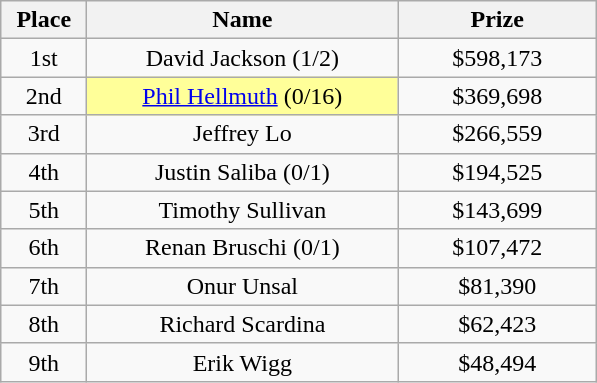<table class="wikitable">
<tr>
<th width="50">Place</th>
<th width="200">Name</th>
<th width="125">Prize</th>
</tr>
<tr>
<td align = "center">1st</td>
<td align = "center"> David Jackson (1/2)</td>
<td align = "center">$598,173</td>
</tr>
<tr>
<td align = "center">2nd</td>
<td align = "center" style="background-color:#FFFF99; width:6em;"> <a href='#'>Phil Hellmuth</a> (0/16)</td>
<td align = "center">$369,698</td>
</tr>
<tr>
<td align = "center">3rd</td>
<td align = "center"> Jeffrey Lo</td>
<td align = "center">$266,559</td>
</tr>
<tr>
<td align = "center">4th</td>
<td align = "center"> Justin Saliba (0/1)</td>
<td align = "center">$194,525</td>
</tr>
<tr>
<td align = "center">5th</td>
<td align = "center"> Timothy Sullivan</td>
<td align = "center">$143,699</td>
</tr>
<tr>
<td align = "center">6th</td>
<td align = "center"> Renan Bruschi (0/1)</td>
<td align = "center">$107,472</td>
</tr>
<tr>
<td align = "center">7th</td>
<td align = "center"> Onur Unsal</td>
<td align = "center">$81,390</td>
</tr>
<tr>
<td align = "center">8th</td>
<td align = "center"> Richard Scardina</td>
<td align = "center">$62,423</td>
</tr>
<tr>
<td align = "center">9th</td>
<td align = "center"> Erik Wigg</td>
<td align = "center">$48,494</td>
</tr>
</table>
